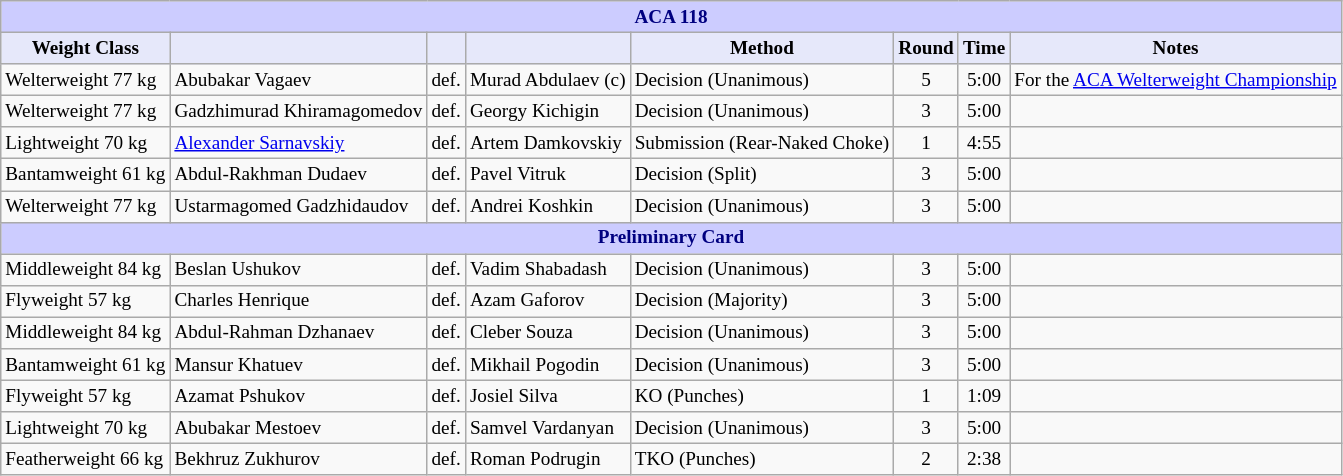<table class="wikitable" style="font-size: 80%;">
<tr>
<th colspan="8" style="background-color: #ccf; color: #000080; text-align: center;"><strong>ACA 118</strong></th>
</tr>
<tr>
<th colspan="1" style="background-color: #E6E8FA; color: #000000; text-align: center;">Weight Class</th>
<th colspan="1" style="background-color: #E6E8FA; color: #000000; text-align: center;"></th>
<th colspan="1" style="background-color: #E6E8FA; color: #000000; text-align: center;"></th>
<th colspan="1" style="background-color: #E6E8FA; color: #000000; text-align: center;"></th>
<th colspan="1" style="background-color: #E6E8FA; color: #000000; text-align: center;">Method</th>
<th colspan="1" style="background-color: #E6E8FA; color: #000000; text-align: center;">Round</th>
<th colspan="1" style="background-color: #E6E8FA; color: #000000; text-align: center;">Time</th>
<th colspan="1" style="background-color: #E6E8FA; color: #000000; text-align: center;">Notes</th>
</tr>
<tr>
<td>Welterweight 77 kg</td>
<td> Abubakar Vagaev</td>
<td>def.</td>
<td> Murad Abdulaev (c)</td>
<td>Decision (Unanimous)</td>
<td align=center>5</td>
<td align=center>5:00</td>
<td>For the <a href='#'>ACA Welterweight Championship</a></td>
</tr>
<tr>
<td>Welterweight 77 kg</td>
<td> Gadzhimurad Khiramagomedov</td>
<td>def.</td>
<td> Georgy Kichigin</td>
<td>Decision (Unanimous)</td>
<td align=center>3</td>
<td align=center>5:00</td>
<td></td>
</tr>
<tr>
<td>Lightweight 70 kg</td>
<td> <a href='#'>Alexander Sarnavskiy</a></td>
<td>def.</td>
<td> Artem Damkovskiy</td>
<td>Submission (Rear-Naked Choke)</td>
<td align=center>1</td>
<td align=center>4:55</td>
<td></td>
</tr>
<tr>
<td>Bantamweight 61 kg</td>
<td> Abdul-Rakhman Dudaev</td>
<td>def.</td>
<td> Pavel Vitruk</td>
<td>Decision (Split)</td>
<td align=center>3</td>
<td align=center>5:00</td>
<td></td>
</tr>
<tr>
<td>Welterweight 77 kg</td>
<td> Ustarmagomed Gadzhidaudov</td>
<td>def.</td>
<td> Andrei Koshkin</td>
<td>Decision (Unanimous)</td>
<td align=center>3</td>
<td align=center>5:00</td>
<td></td>
</tr>
<tr>
<th colspan="8" style="background-color: #ccf; color: #000080; text-align: center;"><strong>Preliminary Card</strong></th>
</tr>
<tr>
<td>Middleweight 84 kg</td>
<td> Beslan Ushukov</td>
<td>def.</td>
<td> Vadim Shabadash</td>
<td>Decision (Unanimous)</td>
<td align=center>3</td>
<td align=center>5:00</td>
<td></td>
</tr>
<tr>
<td>Flyweight 57 kg</td>
<td> Charles Henrique</td>
<td>def.</td>
<td> Azam Gaforov</td>
<td>Decision (Majority)</td>
<td align=center>3</td>
<td align=center>5:00</td>
<td></td>
</tr>
<tr>
<td>Middleweight 84 kg</td>
<td> Abdul-Rahman Dzhanaev</td>
<td>def.</td>
<td> Cleber Souza</td>
<td>Decision (Unanimous)</td>
<td align=center>3</td>
<td align=center>5:00</td>
<td></td>
</tr>
<tr>
<td>Bantamweight 61 kg</td>
<td> Mansur Khatuev</td>
<td>def.</td>
<td> Mikhail Pogodin</td>
<td>Decision (Unanimous)</td>
<td align=center>3</td>
<td align=center>5:00</td>
<td></td>
</tr>
<tr>
<td>Flyweight 57 kg</td>
<td> Azamat Pshukov</td>
<td>def.</td>
<td> Josiel Silva</td>
<td>KO (Punches)</td>
<td align=center>1</td>
<td align=center>1:09</td>
<td></td>
</tr>
<tr>
<td>Lightweight 70 kg</td>
<td> Abubakar Mestoev</td>
<td>def.</td>
<td> Samvel Vardanyan</td>
<td>Decision (Unanimous)</td>
<td align=center>3</td>
<td align=center>5:00</td>
<td></td>
</tr>
<tr>
<td>Featherweight 66 kg</td>
<td> Bekhruz Zukhurov</td>
<td>def.</td>
<td> Roman Podrugin</td>
<td>TKO (Punches)</td>
<td align=center>2</td>
<td align=center>2:38</td>
<td></td>
</tr>
</table>
